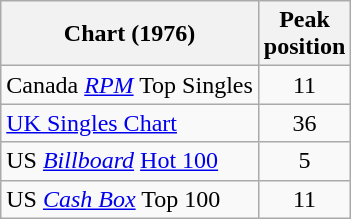<table class="wikitable sortable">
<tr>
<th>Chart (1976)</th>
<th>Peak<br>position</th>
</tr>
<tr>
<td>Canada <em><a href='#'>RPM</a></em> Top Singles</td>
<td style="text-align:center;">11</td>
</tr>
<tr>
<td align="left"><a href='#'>UK Singles Chart</a></td>
<td style="text-align:center;">36</td>
</tr>
<tr>
<td>US <em><a href='#'>Billboard</a></em> <a href='#'>Hot 100</a></td>
<td style="text-align:center;">5</td>
</tr>
<tr>
<td>US <a href='#'><em>Cash Box</em></a> Top 100</td>
<td align="center">11</td>
</tr>
</table>
